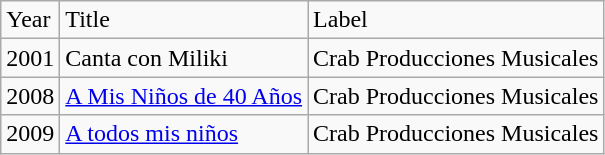<table class="wikitable">
<tr>
<td color="#f3f300">Year</td>
<td>Title</td>
<td>Label</td>
</tr>
<tr>
<td>2001</td>
<td>Canta con Miliki</td>
<td>Crab Producciones Musicales</td>
</tr>
<tr>
<td>2008</td>
<td><a href='#'>A Mis Niños de 40 Años</a></td>
<td>Crab Producciones Musicales</td>
</tr>
<tr>
<td>2009</td>
<td><a href='#'>A todos mis niños</a></td>
<td>Crab Producciones Musicales</td>
</tr>
</table>
